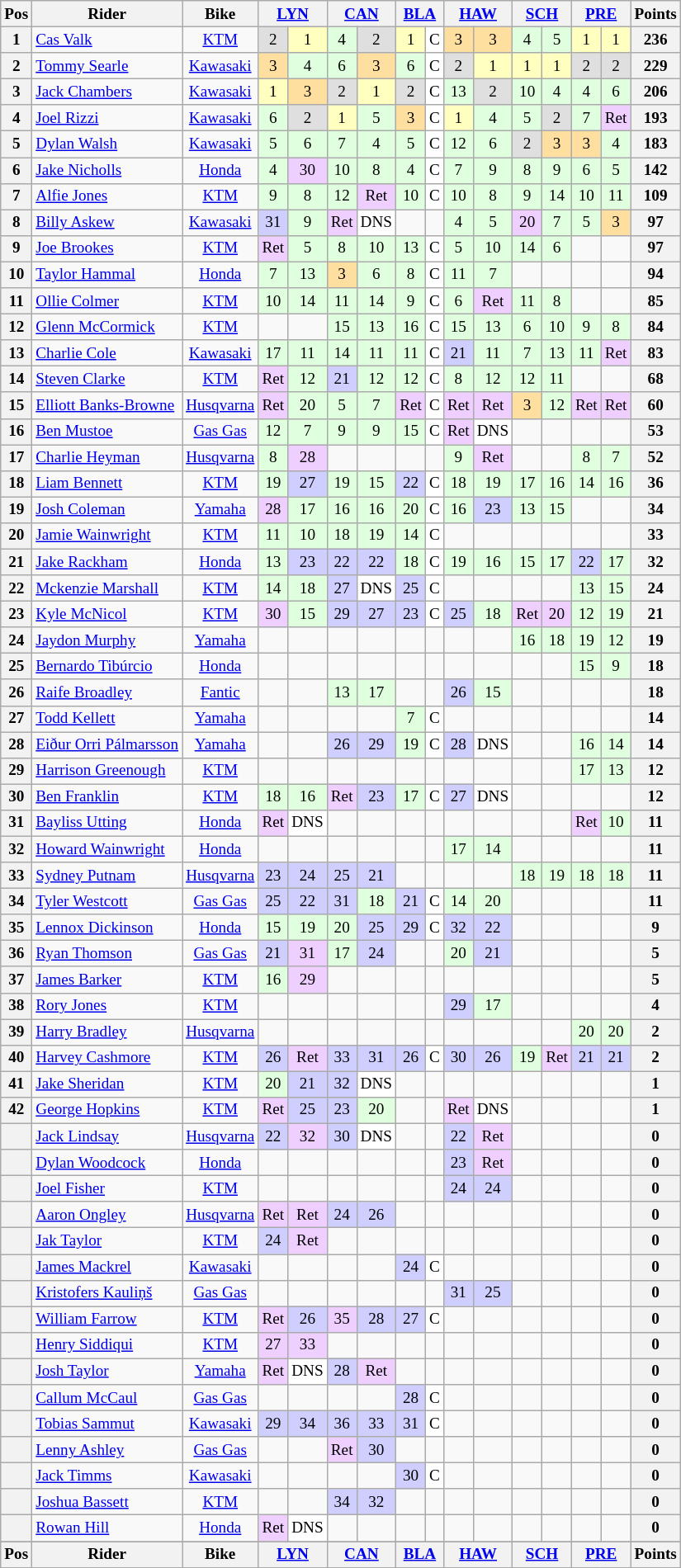<table class="wikitable" style="font-size: 80%; text-align:center">
<tr valign="top">
<th valign="middle">Pos</th>
<th valign="middle">Rider</th>
<th valign="middle">Bike</th>
<th colspan=2><a href='#'>LYN</a><br></th>
<th colspan=2><a href='#'>CAN</a><br></th>
<th colspan=2><a href='#'>BLA</a><br></th>
<th colspan=2><a href='#'>HAW</a><br></th>
<th colspan=2><a href='#'>SCH</a><br></th>
<th colspan=2><a href='#'>PRE</a><br></th>
<th valign="middle">Points</th>
</tr>
<tr>
<th>1</th>
<td align=left> <a href='#'>Cas Valk</a></td>
<td><a href='#'>KTM</a></td>
<td style="background:#dfdfdf;">2</td>
<td style="background:#ffffbf;">1</td>
<td style="background:#dfffdf;">4</td>
<td style="background:#dfdfdf;">2</td>
<td style="background:#ffffbf;">1</td>
<td style="background:#ffffff;">C</td>
<td style="background:#ffdf9f;">3</td>
<td style="background:#ffdf9f;">3</td>
<td style="background:#dfffdf;">4</td>
<td style="background:#dfffdf;">5</td>
<td style="background:#ffffbf;">1</td>
<td style="background:#ffffbf;">1</td>
<th>236</th>
</tr>
<tr>
<th>2</th>
<td align=left> <a href='#'>Tommy Searle</a></td>
<td><a href='#'>Kawasaki</a></td>
<td style="background:#ffdf9f;">3</td>
<td style="background:#dfffdf;">4</td>
<td style="background:#dfffdf;">6</td>
<td style="background:#ffdf9f;">3</td>
<td style="background:#dfffdf;">6</td>
<td style="background:#ffffff;">C</td>
<td style="background:#dfdfdf;">2</td>
<td style="background:#ffffbf;">1</td>
<td style="background:#ffffbf;">1</td>
<td style="background:#ffffbf;">1</td>
<td style="background:#dfdfdf;">2</td>
<td style="background:#dfdfdf;">2</td>
<th>229</th>
</tr>
<tr>
<th>3</th>
<td align=left> <a href='#'>Jack Chambers</a></td>
<td><a href='#'>Kawasaki</a></td>
<td style="background:#ffffbf;">1</td>
<td style="background:#ffdf9f;">3</td>
<td style="background:#dfdfdf;">2</td>
<td style="background:#ffffbf;">1</td>
<td style="background:#dfdfdf;">2</td>
<td style="background:#ffffff;">C</td>
<td style="background:#dfffdf;">13</td>
<td style="background:#dfdfdf;">2</td>
<td style="background:#dfffdf;">10</td>
<td style="background:#dfffdf;">4</td>
<td style="background:#dfffdf;">4</td>
<td style="background:#dfffdf;">6</td>
<th>206</th>
</tr>
<tr>
<th>4</th>
<td align=left> <a href='#'>Joel Rizzi</a></td>
<td><a href='#'>Kawasaki</a></td>
<td style="background:#dfffdf;">6</td>
<td style="background:#dfdfdf;">2</td>
<td style="background:#ffffbf;">1</td>
<td style="background:#dfffdf;">5</td>
<td style="background:#ffdf9f;">3</td>
<td style="background:#ffffff;">C</td>
<td style="background:#ffffbf;">1</td>
<td style="background:#dfffdf;">4</td>
<td style="background:#dfffdf;">5</td>
<td style="background:#dfdfdf;">2</td>
<td style="background:#dfffdf;">7</td>
<td style="background:#efcfff;">Ret</td>
<th>193</th>
</tr>
<tr>
<th>5</th>
<td align=left> <a href='#'>Dylan Walsh</a></td>
<td><a href='#'>Kawasaki</a></td>
<td style="background:#dfffdf;">5</td>
<td style="background:#dfffdf;">6</td>
<td style="background:#dfffdf;">7</td>
<td style="background:#dfffdf;">4</td>
<td style="background:#dfffdf;">5</td>
<td style="background:#ffffff;">C</td>
<td style="background:#dfffdf;">12</td>
<td style="background:#dfffdf;">6</td>
<td style="background:#dfdfdf;">2</td>
<td style="background:#ffdf9f;">3</td>
<td style="background:#ffdf9f;">3</td>
<td style="background:#dfffdf;">4</td>
<th>183</th>
</tr>
<tr>
<th>6</th>
<td align=left> <a href='#'>Jake Nicholls</a></td>
<td><a href='#'>Honda</a></td>
<td style="background:#dfffdf;">4</td>
<td style="background:#efcfff;">30</td>
<td style="background:#dfffdf;">10</td>
<td style="background:#dfffdf;">8</td>
<td style="background:#dfffdf;">4</td>
<td style="background:#ffffff;">C</td>
<td style="background:#dfffdf;">7</td>
<td style="background:#dfffdf;">9</td>
<td style="background:#dfffdf;">8</td>
<td style="background:#dfffdf;">9</td>
<td style="background:#dfffdf;">6</td>
<td style="background:#dfffdf;">5</td>
<th>142</th>
</tr>
<tr>
<th>7</th>
<td align=left> <a href='#'>Alfie Jones</a></td>
<td><a href='#'>KTM</a></td>
<td style="background:#dfffdf;">9</td>
<td style="background:#dfffdf;">8</td>
<td style="background:#dfffdf;">12</td>
<td style="background:#efcfff;">Ret</td>
<td style="background:#dfffdf;">10</td>
<td style="background:#ffffff;">C</td>
<td style="background:#dfffdf;">10</td>
<td style="background:#dfffdf;">8</td>
<td style="background:#dfffdf;">9</td>
<td style="background:#dfffdf;">14</td>
<td style="background:#dfffdf;">10</td>
<td style="background:#dfffdf;">11</td>
<th>109</th>
</tr>
<tr>
<th>8</th>
<td align=left> <a href='#'>Billy Askew</a></td>
<td><a href='#'>Kawasaki</a></td>
<td style="background:#cfcfff;">31</td>
<td style="background:#dfffdf;">9</td>
<td style="background:#efcfff;">Ret</td>
<td style="background:#ffffff;">DNS</td>
<td></td>
<td></td>
<td style="background:#dfffdf;">4</td>
<td style="background:#dfffdf;">5</td>
<td style="background:#efcfff;">20</td>
<td style="background:#dfffdf;">7</td>
<td style="background:#dfffdf;">5</td>
<td style="background:#ffdf9f;">3</td>
<th>97</th>
</tr>
<tr>
<th>9</th>
<td align=left> <a href='#'>Joe Brookes</a></td>
<td><a href='#'>KTM</a></td>
<td style="background:#efcfff;">Ret</td>
<td style="background:#dfffdf;">5</td>
<td style="background:#dfffdf;">8</td>
<td style="background:#dfffdf;">10</td>
<td style="background:#dfffdf;">13</td>
<td style="background:#ffffff;">C</td>
<td style="background:#dfffdf;">5</td>
<td style="background:#dfffdf;">10</td>
<td style="background:#dfffdf;">14</td>
<td style="background:#dfffdf;">6</td>
<td></td>
<td></td>
<th>97</th>
</tr>
<tr>
<th>10</th>
<td align=left> <a href='#'>Taylor Hammal</a></td>
<td><a href='#'>Honda</a></td>
<td style="background:#dfffdf;">7</td>
<td style="background:#dfffdf;">13</td>
<td style="background:#ffdf9f;">3</td>
<td style="background:#dfffdf;">6</td>
<td style="background:#dfffdf;">8</td>
<td style="background:#ffffff;">C</td>
<td style="background:#dfffdf;">11</td>
<td style="background:#dfffdf;">7</td>
<td></td>
<td></td>
<td></td>
<td></td>
<th>94</th>
</tr>
<tr>
<th>11</th>
<td align=left> <a href='#'>Ollie Colmer</a></td>
<td><a href='#'>KTM</a></td>
<td style="background:#dfffdf;">10</td>
<td style="background:#dfffdf;">14</td>
<td style="background:#dfffdf;">11</td>
<td style="background:#dfffdf;">14</td>
<td style="background:#dfffdf;">9</td>
<td style="background:#ffffff;">C</td>
<td style="background:#dfffdf;">6</td>
<td style="background:#efcfff;">Ret</td>
<td style="background:#dfffdf;">11</td>
<td style="background:#dfffdf;">8</td>
<td></td>
<td></td>
<th>85</th>
</tr>
<tr>
<th>12</th>
<td align=left> <a href='#'>Glenn McCormick</a></td>
<td><a href='#'>KTM</a></td>
<td></td>
<td></td>
<td style="background:#dfffdf;">15</td>
<td style="background:#dfffdf;">13</td>
<td style="background:#dfffdf;">16</td>
<td style="background:#ffffff;">C</td>
<td style="background:#dfffdf;">15</td>
<td style="background:#dfffdf;">13</td>
<td style="background:#dfffdf;">6</td>
<td style="background:#dfffdf;">10</td>
<td style="background:#dfffdf;">9</td>
<td style="background:#dfffdf;">8</td>
<th>84</th>
</tr>
<tr>
<th>13</th>
<td align=left> <a href='#'>Charlie Cole</a></td>
<td><a href='#'>Kawasaki</a></td>
<td style="background:#dfffdf;">17</td>
<td style="background:#dfffdf;">11</td>
<td style="background:#dfffdf;">14</td>
<td style="background:#dfffdf;">11</td>
<td style="background:#dfffdf;">11</td>
<td style="background:#ffffff;">C</td>
<td style="background:#cfcfff;">21</td>
<td style="background:#dfffdf;">11</td>
<td style="background:#dfffdf;">7</td>
<td style="background:#dfffdf;">13</td>
<td style="background:#dfffdf;">11</td>
<td style="background:#efcfff;">Ret</td>
<th>83</th>
</tr>
<tr>
<th>14</th>
<td align=left> <a href='#'>Steven Clarke</a></td>
<td><a href='#'>KTM</a></td>
<td style="background:#efcfff;">Ret</td>
<td style="background:#dfffdf;">12</td>
<td style="background:#cfcfff;">21</td>
<td style="background:#dfffdf;">12</td>
<td style="background:#dfffdf;">12</td>
<td style="background:#ffffff;">C</td>
<td style="background:#dfffdf;">8</td>
<td style="background:#dfffdf;">12</td>
<td style="background:#dfffdf;">12</td>
<td style="background:#dfffdf;">11</td>
<td></td>
<td></td>
<th>68</th>
</tr>
<tr>
<th>15</th>
<td align=left> <a href='#'>Elliott Banks-Browne</a></td>
<td><a href='#'>Husqvarna</a></td>
<td style="background:#efcfff;">Ret</td>
<td style="background:#dfffdf;">20</td>
<td style="background:#dfffdf;">5</td>
<td style="background:#dfffdf;">7</td>
<td style="background:#efcfff;">Ret</td>
<td style="background:#ffffff;">C</td>
<td style="background:#efcfff;">Ret</td>
<td style="background:#efcfff;">Ret</td>
<td style="background:#ffdf9f;">3</td>
<td style="background:#dfffdf;">12</td>
<td style="background:#efcfff;">Ret</td>
<td style="background:#efcfff;">Ret</td>
<th>60</th>
</tr>
<tr>
<th>16</th>
<td align=left> <a href='#'>Ben Mustoe</a></td>
<td><a href='#'>Gas Gas</a></td>
<td style="background:#dfffdf;">12</td>
<td style="background:#dfffdf;">7</td>
<td style="background:#dfffdf;">9</td>
<td style="background:#dfffdf;">9</td>
<td style="background:#dfffdf;">15</td>
<td style="background:#ffffff;">C</td>
<td style="background:#efcfff;">Ret</td>
<td style="background:#ffffff;">DNS</td>
<td></td>
<td></td>
<td></td>
<td></td>
<th>53</th>
</tr>
<tr>
<th>17</th>
<td align=left> <a href='#'>Charlie Heyman</a></td>
<td><a href='#'>Husqvarna</a></td>
<td style="background:#dfffdf;">8</td>
<td style="background:#efcfff;">28</td>
<td></td>
<td></td>
<td></td>
<td></td>
<td style="background:#dfffdf;">9</td>
<td style="background:#efcfff;">Ret</td>
<td></td>
<td></td>
<td style="background:#dfffdf;">8</td>
<td style="background:#dfffdf;">7</td>
<th>52</th>
</tr>
<tr>
<th>18</th>
<td align=left> <a href='#'>Liam Bennett</a></td>
<td><a href='#'>KTM</a></td>
<td style="background:#dfffdf;">19</td>
<td style="background:#cfcfff;">27</td>
<td style="background:#dfffdf;">19</td>
<td style="background:#dfffdf;">15</td>
<td style="background:#cfcfff;">22</td>
<td style="background:#ffffff;">C</td>
<td style="background:#dfffdf;">18</td>
<td style="background:#dfffdf;">19</td>
<td style="background:#dfffdf;">17</td>
<td style="background:#dfffdf;">16</td>
<td style="background:#dfffdf;">14</td>
<td style="background:#dfffdf;">16</td>
<th>36</th>
</tr>
<tr>
<th>19</th>
<td align=left> <a href='#'>Josh Coleman</a></td>
<td><a href='#'>Yamaha</a></td>
<td style="background:#efcfff;">28</td>
<td style="background:#dfffdf;">17</td>
<td style="background:#dfffdf;">16</td>
<td style="background:#dfffdf;">16</td>
<td style="background:#dfffdf;">20</td>
<td style="background:#ffffff;">C</td>
<td style="background:#dfffdf;">16</td>
<td style="background:#cfcfff;">23</td>
<td style="background:#dfffdf;">13</td>
<td style="background:#dfffdf;">15</td>
<td></td>
<td></td>
<th>34</th>
</tr>
<tr>
<th>20</th>
<td align=left> <a href='#'>Jamie Wainwright</a></td>
<td><a href='#'>KTM</a></td>
<td style="background:#dfffdf;">11</td>
<td style="background:#dfffdf;">10</td>
<td style="background:#dfffdf;">18</td>
<td style="background:#dfffdf;">19</td>
<td style="background:#dfffdf;">14</td>
<td style="background:#ffffff;">C</td>
<td></td>
<td></td>
<td></td>
<td></td>
<td></td>
<td></td>
<th>33</th>
</tr>
<tr>
<th>21</th>
<td align=left> <a href='#'>Jake Rackham</a></td>
<td><a href='#'>Honda</a></td>
<td style="background:#dfffdf;">13</td>
<td style="background:#cfcfff;">23</td>
<td style="background:#cfcfff;">22</td>
<td style="background:#cfcfff;">22</td>
<td style="background:#dfffdf;">18</td>
<td style="background:#ffffff;">C</td>
<td style="background:#dfffdf;">19</td>
<td style="background:#dfffdf;">16</td>
<td style="background:#dfffdf;">15</td>
<td style="background:#dfffdf;">17</td>
<td style="background:#cfcfff;">22</td>
<td style="background:#dfffdf;">17</td>
<th>32</th>
</tr>
<tr>
<th>22</th>
<td align=left> <a href='#'>Mckenzie Marshall</a></td>
<td><a href='#'>KTM</a></td>
<td style="background:#dfffdf;">14</td>
<td style="background:#dfffdf;">18</td>
<td style="background:#cfcfff;">27</td>
<td style="background:#ffffff;">DNS</td>
<td style="background:#cfcfff;">25</td>
<td style="background:#ffffff;">C</td>
<td></td>
<td></td>
<td></td>
<td></td>
<td style="background:#dfffdf;">13</td>
<td style="background:#dfffdf;">15</td>
<th>24</th>
</tr>
<tr>
<th>23</th>
<td align=left> <a href='#'>Kyle McNicol</a></td>
<td><a href='#'>KTM</a></td>
<td style="background:#efcfff;">30</td>
<td style="background:#dfffdf;">15</td>
<td style="background:#cfcfff;">29</td>
<td style="background:#cfcfff;">27</td>
<td style="background:#cfcfff;">23</td>
<td style="background:#ffffff;">C</td>
<td style="background:#cfcfff;">25</td>
<td style="background:#dfffdf;">18</td>
<td style="background:#efcfff;">Ret</td>
<td style="background:#efcfff;">20</td>
<td style="background:#dfffdf;">12</td>
<td style="background:#dfffdf;">19</td>
<th>21</th>
</tr>
<tr>
<th>24</th>
<td align=left> <a href='#'>Jaydon Murphy</a></td>
<td><a href='#'>Yamaha</a></td>
<td></td>
<td></td>
<td></td>
<td></td>
<td></td>
<td></td>
<td></td>
<td></td>
<td style="background:#dfffdf;">16</td>
<td style="background:#dfffdf;">18</td>
<td style="background:#dfffdf;">19</td>
<td style="background:#dfffdf;">12</td>
<th>19</th>
</tr>
<tr>
<th>25</th>
<td align=left> <a href='#'>Bernardo Tibúrcio</a></td>
<td><a href='#'>Honda</a></td>
<td></td>
<td></td>
<td></td>
<td></td>
<td></td>
<td></td>
<td></td>
<td></td>
<td></td>
<td></td>
<td style="background:#dfffdf;">15</td>
<td style="background:#dfffdf;">9</td>
<th>18</th>
</tr>
<tr>
<th>26</th>
<td align=left> <a href='#'>Raife Broadley</a></td>
<td><a href='#'>Fantic</a></td>
<td></td>
<td></td>
<td style="background:#dfffdf;">13</td>
<td style="background:#dfffdf;">17</td>
<td></td>
<td></td>
<td style="background:#cfcfff;">26</td>
<td style="background:#dfffdf;">15</td>
<td></td>
<td></td>
<td></td>
<td></td>
<th>18</th>
</tr>
<tr>
<th>27</th>
<td align=left> <a href='#'>Todd Kellett</a></td>
<td><a href='#'>Yamaha</a></td>
<td></td>
<td></td>
<td></td>
<td></td>
<td style="background:#dfffdf;">7</td>
<td style="background:#ffffff;">C</td>
<td></td>
<td></td>
<td></td>
<td></td>
<td></td>
<td></td>
<th>14</th>
</tr>
<tr>
<th>28</th>
<td align=left> <a href='#'>Eiður Orri Pálmarsson</a></td>
<td><a href='#'>Yamaha</a></td>
<td></td>
<td></td>
<td style="background:#cfcfff;">26</td>
<td style="background:#cfcfff;">29</td>
<td style="background:#dfffdf;">19</td>
<td style="background:#ffffff;">C</td>
<td style="background:#cfcfff;">28</td>
<td style="background:#ffffff;">DNS</td>
<td></td>
<td></td>
<td style="background:#dfffdf;">16</td>
<td style="background:#dfffdf;">14</td>
<th>14</th>
</tr>
<tr>
<th>29</th>
<td align=left> <a href='#'>Harrison Greenough</a></td>
<td><a href='#'>KTM</a></td>
<td></td>
<td></td>
<td></td>
<td></td>
<td></td>
<td></td>
<td></td>
<td></td>
<td></td>
<td></td>
<td style="background:#dfffdf;">17</td>
<td style="background:#dfffdf;">13</td>
<th>12</th>
</tr>
<tr>
<th>30</th>
<td align=left> <a href='#'>Ben Franklin</a></td>
<td><a href='#'>KTM</a></td>
<td style="background:#dfffdf;">18</td>
<td style="background:#dfffdf;">16</td>
<td style="background:#efcfff;">Ret</td>
<td style="background:#cfcfff;">23</td>
<td style="background:#dfffdf;">17</td>
<td style="background:#ffffff;">C</td>
<td style="background:#cfcfff;">27</td>
<td style="background:#ffffff;">DNS</td>
<td></td>
<td></td>
<td></td>
<td></td>
<th>12</th>
</tr>
<tr>
<th>31</th>
<td align=left> <a href='#'>Bayliss Utting</a></td>
<td><a href='#'>Honda</a></td>
<td style="background:#efcfff;">Ret</td>
<td style="background:#ffffff;">DNS</td>
<td></td>
<td></td>
<td></td>
<td></td>
<td></td>
<td></td>
<td></td>
<td></td>
<td style="background:#efcfff;">Ret</td>
<td style="background:#dfffdf;">10</td>
<th>11</th>
</tr>
<tr>
<th>32</th>
<td align=left> <a href='#'>Howard Wainwright</a></td>
<td><a href='#'>Honda</a></td>
<td></td>
<td></td>
<td></td>
<td></td>
<td></td>
<td></td>
<td style="background:#dfffdf;">17</td>
<td style="background:#dfffdf;">14</td>
<td></td>
<td></td>
<td></td>
<td></td>
<th>11</th>
</tr>
<tr>
<th>33</th>
<td align=left> <a href='#'>Sydney Putnam</a></td>
<td><a href='#'>Husqvarna</a></td>
<td style="background:#cfcfff;">23</td>
<td style="background:#cfcfff;">24</td>
<td style="background:#cfcfff;">25</td>
<td style="background:#cfcfff;">21</td>
<td></td>
<td></td>
<td></td>
<td></td>
<td style="background:#dfffdf;">18</td>
<td style="background:#dfffdf;">19</td>
<td style="background:#dfffdf;">18</td>
<td style="background:#dfffdf;">18</td>
<th>11</th>
</tr>
<tr>
<th>34</th>
<td align=left> <a href='#'>Tyler Westcott</a></td>
<td><a href='#'>Gas Gas</a></td>
<td style="background:#cfcfff;">25</td>
<td style="background:#cfcfff;">22</td>
<td style="background:#cfcfff;">31</td>
<td style="background:#dfffdf;">18</td>
<td style="background:#cfcfff;">21</td>
<td style="background:#ffffff;">C</td>
<td style="background:#dfffdf;">14</td>
<td style="background:#dfffdf;">20</td>
<td></td>
<td></td>
<td></td>
<td></td>
<th>11</th>
</tr>
<tr>
<th>35</th>
<td align=left> <a href='#'>Lennox Dickinson</a></td>
<td><a href='#'>Honda</a></td>
<td style="background:#dfffdf;">15</td>
<td style="background:#dfffdf;">19</td>
<td style="background:#dfffdf;">20</td>
<td style="background:#cfcfff;">25</td>
<td style="background:#cfcfff;">29</td>
<td style="background:#ffffff;">C</td>
<td style="background:#cfcfff;">32</td>
<td style="background:#cfcfff;">22</td>
<td></td>
<td></td>
<td></td>
<td></td>
<th>9</th>
</tr>
<tr>
<th>36</th>
<td align=left> <a href='#'>Ryan Thomson</a></td>
<td><a href='#'>Gas Gas</a></td>
<td style="background:#cfcfff;">21</td>
<td style="background:#efcfff;">31</td>
<td style="background:#dfffdf;">17</td>
<td style="background:#cfcfff;">24</td>
<td></td>
<td></td>
<td style="background:#dfffdf;">20</td>
<td style="background:#cfcfff;">21</td>
<td></td>
<td></td>
<td></td>
<td></td>
<th>5</th>
</tr>
<tr>
<th>37</th>
<td align=left> <a href='#'>James Barker</a></td>
<td><a href='#'>KTM</a></td>
<td style="background:#dfffdf;">16</td>
<td style="background:#efcfff;">29</td>
<td></td>
<td></td>
<td></td>
<td></td>
<td></td>
<td></td>
<td></td>
<td></td>
<td></td>
<td></td>
<th>5</th>
</tr>
<tr>
<th>38</th>
<td align=left> <a href='#'>Rory Jones</a></td>
<td><a href='#'>KTM</a></td>
<td></td>
<td></td>
<td></td>
<td></td>
<td></td>
<td></td>
<td style="background:#cfcfff;">29</td>
<td style="background:#dfffdf;">17</td>
<td></td>
<td></td>
<td></td>
<td></td>
<th>4</th>
</tr>
<tr>
<th>39</th>
<td align=left> <a href='#'>Harry Bradley</a></td>
<td><a href='#'>Husqvarna</a></td>
<td></td>
<td></td>
<td></td>
<td></td>
<td></td>
<td></td>
<td></td>
<td></td>
<td></td>
<td></td>
<td style="background:#dfffdf;">20</td>
<td style="background:#dfffdf;">20</td>
<th>2</th>
</tr>
<tr>
<th>40</th>
<td align=left> <a href='#'>Harvey Cashmore</a></td>
<td><a href='#'>KTM</a></td>
<td style="background:#cfcfff;">26</td>
<td style="background:#efcfff;">Ret</td>
<td style="background:#cfcfff;">33</td>
<td style="background:#cfcfff;">31</td>
<td style="background:#cfcfff;">26</td>
<td style="background:#ffffff;">C</td>
<td style="background:#cfcfff;">30</td>
<td style="background:#cfcfff;">26</td>
<td style="background:#dfffdf;">19</td>
<td style="background:#efcfff;">Ret</td>
<td style="background:#cfcfff;">21</td>
<td style="background:#cfcfff;">21</td>
<th>2</th>
</tr>
<tr>
<th>41</th>
<td align=left> <a href='#'>Jake Sheridan</a></td>
<td><a href='#'>KTM</a></td>
<td style="background:#dfffdf;">20</td>
<td style="background:#cfcfff;">21</td>
<td style="background:#cfcfff;">32</td>
<td style="background:#ffffff;">DNS</td>
<td></td>
<td></td>
<td></td>
<td></td>
<td></td>
<td></td>
<td></td>
<td></td>
<th>1</th>
</tr>
<tr>
<th>42</th>
<td align=left> <a href='#'>George Hopkins</a></td>
<td><a href='#'>KTM</a></td>
<td style="background:#efcfff;">Ret</td>
<td style="background:#cfcfff;">25</td>
<td style="background:#cfcfff;">23</td>
<td style="background:#dfffdf;">20</td>
<td></td>
<td></td>
<td style="background:#efcfff;">Ret</td>
<td style="background:#ffffff;">DNS</td>
<td></td>
<td></td>
<td></td>
<td></td>
<th>1</th>
</tr>
<tr>
<th></th>
<td align=left> <a href='#'>Jack Lindsay</a></td>
<td><a href='#'>Husqvarna</a></td>
<td style="background:#cfcfff;">22</td>
<td style="background:#efcfff;">32</td>
<td style="background:#cfcfff;">30</td>
<td style="background:#ffffff;">DNS</td>
<td></td>
<td></td>
<td style="background:#cfcfff;">22</td>
<td style="background:#efcfff;">Ret</td>
<td></td>
<td></td>
<td></td>
<td></td>
<th>0</th>
</tr>
<tr>
<th></th>
<td align=left> <a href='#'>Dylan Woodcock</a></td>
<td><a href='#'>Honda</a></td>
<td></td>
<td></td>
<td></td>
<td></td>
<td></td>
<td></td>
<td style="background:#cfcfff;">23</td>
<td style="background:#efcfff;">Ret</td>
<td></td>
<td></td>
<td></td>
<td></td>
<th>0</th>
</tr>
<tr>
<th></th>
<td align=left> <a href='#'>Joel Fisher</a></td>
<td><a href='#'>KTM</a></td>
<td></td>
<td></td>
<td></td>
<td></td>
<td></td>
<td></td>
<td style="background:#cfcfff;">24</td>
<td style="background:#cfcfff;">24</td>
<td></td>
<td></td>
<td></td>
<td></td>
<th>0</th>
</tr>
<tr>
<th></th>
<td align=left> <a href='#'>Aaron Ongley</a></td>
<td><a href='#'>Husqvarna</a></td>
<td style="background:#efcfff;">Ret</td>
<td style="background:#efcfff;">Ret</td>
<td style="background:#cfcfff;">24</td>
<td style="background:#cfcfff;">26</td>
<td></td>
<td></td>
<td></td>
<td></td>
<td></td>
<td></td>
<td></td>
<td></td>
<th>0</th>
</tr>
<tr>
<th></th>
<td align=left> <a href='#'>Jak Taylor</a></td>
<td><a href='#'>KTM</a></td>
<td style="background:#cfcfff;">24</td>
<td style="background:#efcfff;">Ret</td>
<td></td>
<td></td>
<td></td>
<td></td>
<td></td>
<td></td>
<td></td>
<td></td>
<td></td>
<td></td>
<th>0</th>
</tr>
<tr>
<th></th>
<td align=left> <a href='#'>James Mackrel</a></td>
<td><a href='#'>Kawasaki</a></td>
<td></td>
<td></td>
<td></td>
<td></td>
<td style="background:#cfcfff;">24</td>
<td style="background:#ffffff;">C</td>
<td></td>
<td></td>
<td></td>
<td></td>
<td></td>
<td></td>
<th>0</th>
</tr>
<tr>
<th></th>
<td align=left> <a href='#'>Kristofers Kauliņš</a></td>
<td><a href='#'>Gas Gas</a></td>
<td></td>
<td></td>
<td></td>
<td></td>
<td></td>
<td></td>
<td style="background:#cfcfff;">31</td>
<td style="background:#cfcfff;">25</td>
<td></td>
<td></td>
<td></td>
<td></td>
<th>0</th>
</tr>
<tr>
<th></th>
<td align=left> <a href='#'>William Farrow</a></td>
<td><a href='#'>KTM</a></td>
<td style="background:#efcfff;">Ret</td>
<td style="background:#cfcfff;">26</td>
<td style="background:#efcfff;">35</td>
<td style="background:#cfcfff;">28</td>
<td style="background:#cfcfff;">27</td>
<td style="background:#ffffff;">C</td>
<td></td>
<td></td>
<td></td>
<td></td>
<td></td>
<td></td>
<th>0</th>
</tr>
<tr>
<th></th>
<td align=left> <a href='#'>Henry Siddiqui</a></td>
<td><a href='#'>KTM</a></td>
<td style="background:#efcfff;">27</td>
<td style="background:#efcfff;">33</td>
<td></td>
<td></td>
<td></td>
<td></td>
<td></td>
<td></td>
<td></td>
<td></td>
<td></td>
<td></td>
<th>0</th>
</tr>
<tr>
<th></th>
<td align=left> <a href='#'>Josh Taylor</a></td>
<td><a href='#'>Yamaha</a></td>
<td style="background:#efcfff;">Ret</td>
<td style="background:#ffffff;">DNS</td>
<td style="background:#cfcfff;">28</td>
<td style="background:#efcfff;">Ret</td>
<td></td>
<td></td>
<td></td>
<td></td>
<td></td>
<td></td>
<td></td>
<td></td>
<th>0</th>
</tr>
<tr>
<th></th>
<td align=left> <a href='#'>Callum McCaul</a></td>
<td><a href='#'>Gas Gas</a></td>
<td></td>
<td></td>
<td></td>
<td></td>
<td style="background:#cfcfff;">28</td>
<td style="background:#ffffff;">C</td>
<td></td>
<td></td>
<td></td>
<td></td>
<td></td>
<td></td>
<th>0</th>
</tr>
<tr>
<th></th>
<td align=left> <a href='#'>Tobias Sammut</a></td>
<td><a href='#'>Kawasaki</a></td>
<td style="background:#cfcfff;">29</td>
<td style="background:#cfcfff;">34</td>
<td style="background:#cfcfff;">36</td>
<td style="background:#cfcfff;">33</td>
<td style="background:#cfcfff;">31</td>
<td style="background:#ffffff;">C</td>
<td></td>
<td></td>
<td></td>
<td></td>
<td></td>
<td></td>
<th>0</th>
</tr>
<tr>
<th></th>
<td align=left> <a href='#'>Lenny Ashley</a></td>
<td><a href='#'>Gas Gas</a></td>
<td></td>
<td></td>
<td style="background:#efcfff;">Ret</td>
<td style="background:#cfcfff;">30</td>
<td></td>
<td></td>
<td></td>
<td></td>
<td></td>
<td></td>
<td></td>
<td></td>
<th>0</th>
</tr>
<tr>
<th></th>
<td align=left> <a href='#'>Jack Timms</a></td>
<td><a href='#'>Kawasaki</a></td>
<td></td>
<td></td>
<td></td>
<td></td>
<td style="background:#cfcfff;">30</td>
<td style="background:#ffffff;">C</td>
<td></td>
<td></td>
<td></td>
<td></td>
<td></td>
<td></td>
<th>0</th>
</tr>
<tr>
<th></th>
<td align=left> <a href='#'>Joshua Bassett</a></td>
<td><a href='#'>KTM</a></td>
<td></td>
<td></td>
<td style="background:#cfcfff;">34</td>
<td style="background:#cfcfff;">32</td>
<td></td>
<td></td>
<td></td>
<td></td>
<td></td>
<td></td>
<td></td>
<td></td>
<th>0</th>
</tr>
<tr>
<th></th>
<td align=left> <a href='#'>Rowan Hill</a></td>
<td><a href='#'>Honda</a></td>
<td style="background:#efcfff;">Ret</td>
<td style="background:#ffffff;">DNS</td>
<td></td>
<td></td>
<td></td>
<td></td>
<td></td>
<td></td>
<td></td>
<td></td>
<td></td>
<td></td>
<th>0</th>
</tr>
<tr>
</tr>
<tr valign="top">
<th valign="middle">Pos</th>
<th valign="middle">Rider</th>
<th valign="middle">Bike</th>
<th colspan=2><a href='#'>LYN</a><br></th>
<th colspan=2><a href='#'>CAN</a><br></th>
<th colspan=2><a href='#'>BLA</a><br></th>
<th colspan=2><a href='#'>HAW</a><br></th>
<th colspan=2><a href='#'>SCH</a><br></th>
<th colspan=2><a href='#'>PRE</a><br></th>
<th valign="middle">Points</th>
</tr>
<tr>
</tr>
</table>
